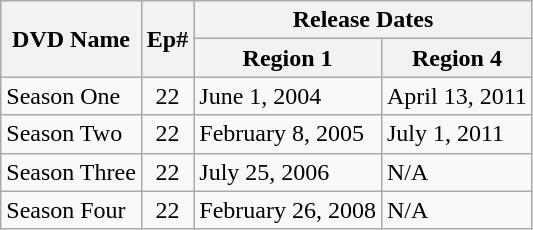<table class=wikitable>
<tr>
<th rowspan="2">DVD Name</th>
<th rowspan="2">Ep#</th>
<th colspan="2">Release Dates</th>
</tr>
<tr>
<th>Region 1</th>
<th>Region 4</th>
</tr>
<tr>
<td>Season One</td>
<td style="text-align:center;">22</td>
<td>June 1, 2004</td>
<td>April 13, 2011</td>
</tr>
<tr>
<td>Season Two</td>
<td style="text-align:center;">22</td>
<td>February 8, 2005</td>
<td>July 1, 2011</td>
</tr>
<tr>
<td>Season Three</td>
<td style="text-align:center;">22</td>
<td>July 25, 2006</td>
<td>N/A</td>
</tr>
<tr>
<td>Season Four</td>
<td style="text-align:center;">22</td>
<td>February 26, 2008</td>
<td>N/A</td>
</tr>
</table>
